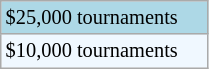<table class="wikitable" style="font-size:85%; width:11%;">
<tr style="background:lightblue;">
<td>$25,000 tournaments</td>
</tr>
<tr style="background:#f0f8ff;">
<td>$10,000 tournaments</td>
</tr>
</table>
